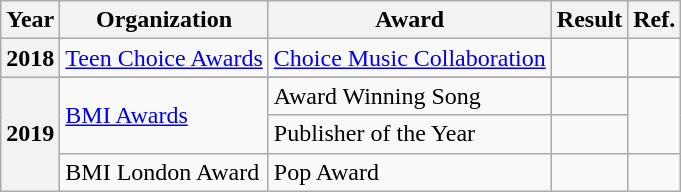<table class="wikitable">
<tr>
<th>Year</th>
<th>Organization</th>
<th>Award</th>
<th>Result</th>
<th>Ref.</th>
</tr>
<tr>
<th scope="row" rowspan="1">2018</th>
<td><a href='#'>Teen Choice Awards</a></td>
<td><a href='#'>Choice Music Collaboration</a></td>
<td></td>
<td></td>
</tr>
<tr>
<th scope="row" rowspan="4">2019</th>
</tr>
<tr>
<td rowspan=2><a href='#'>BMI Awards</a></td>
<td>Award Winning Song</td>
<td></td>
<td rowspan="2" style="text-align:center;"></td>
</tr>
<tr>
<td>Publisher of the Year</td>
<td></td>
</tr>
<tr>
<td>BMI London Award</td>
<td>Pop Award</td>
<td></td>
<td style="text-align:center;"></td>
</tr>
</table>
